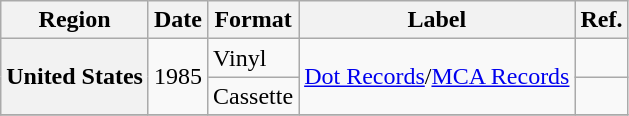<table class="wikitable plainrowheaders">
<tr>
<th scope="col">Region</th>
<th scope="col">Date</th>
<th scope="col">Format</th>
<th scope="col">Label</th>
<th scope="col">Ref.</th>
</tr>
<tr>
<th scope="row" rowspan="2">United States</th>
<td rowspan="2">1985</td>
<td>Vinyl</td>
<td rowspan="2"><a href='#'>Dot Records</a>/<a href='#'>MCA Records</a></td>
<td></td>
</tr>
<tr>
<td>Cassette</td>
<td></td>
</tr>
<tr>
</tr>
</table>
